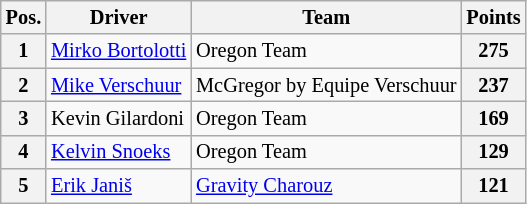<table class="wikitable" style="font-size: 85%">
<tr>
<th>Pos.</th>
<th>Driver</th>
<th>Team</th>
<th>Points</th>
</tr>
<tr>
<th>1</th>
<td> <a href='#'>Mirko Bortolotti</a></td>
<td> Oregon Team</td>
<th>275</th>
</tr>
<tr>
<th>2</th>
<td> <a href='#'>Mike Verschuur</a></td>
<td> McGregor by Equipe Verschuur</td>
<th>237</th>
</tr>
<tr>
<th>3</th>
<td> Kevin Gilardoni</td>
<td> Oregon Team</td>
<th>169</th>
</tr>
<tr>
<th>4</th>
<td> <a href='#'>Kelvin Snoeks</a></td>
<td> Oregon Team</td>
<th>129</th>
</tr>
<tr>
<th>5</th>
<td> <a href='#'>Erik Janiš</a></td>
<td> <a href='#'>Gravity Charouz</a></td>
<th>121</th>
</tr>
</table>
